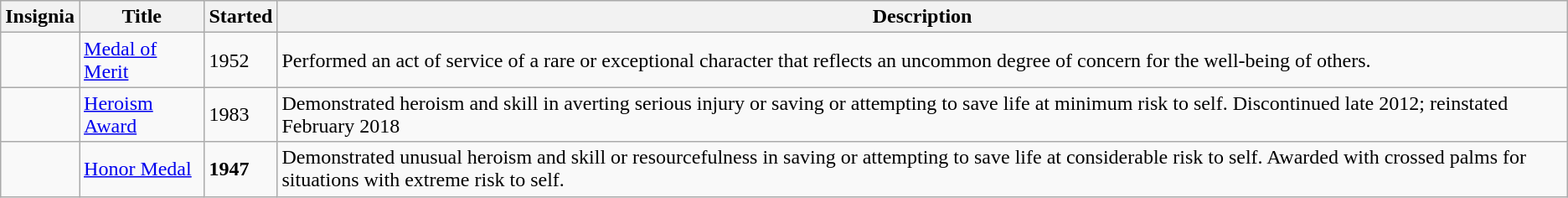<table class="wikitable sortable" border="1">
<tr>
<th scope="col" class="unsortable">Insignia</th>
<th scope="col">Title</th>
<th scope="col">Started</th>
<th scope="col">Description</th>
</tr>
<tr>
<td></td>
<td><a href='#'>Medal of Merit</a></td>
<td>1952</td>
<td>Performed an act of service of a rare or exceptional character that reflects an uncommon degree of concern for the well-being of others.<br></td>
</tr>
<tr>
<td></td>
<td><a href='#'>Heroism Award</a></td>
<td>1983</td>
<td>Demonstrated heroism and skill in averting serious injury or saving or attempting to save life at minimum risk to self. Discontinued late 2012; reinstated February 2018</td>
</tr>
<tr>
<td></td>
<td><a href='#'>Honor Medal</a></td>
<td><strong>1947</strong></td>
<td>Demonstrated unusual heroism and skill or resourcefulness in saving or attempting to save life at considerable risk to self. Awarded with crossed palms for situations with extreme risk to self.</td>
</tr>
</table>
